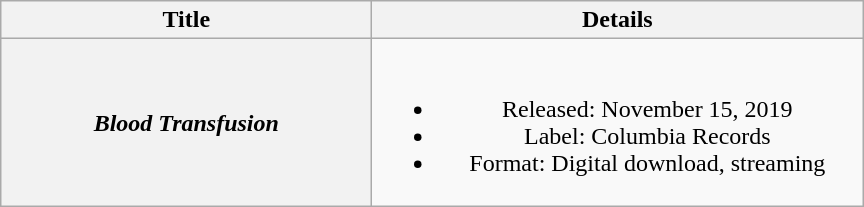<table class="wikitable plainrowheaders" style="text-align:center">
<tr>
<th scope="col" style="width:15em;">Title</th>
<th scope="col" style="width:20em;">Details</th>
</tr>
<tr>
<th scope="row"><em>Blood Transfusion</em></th>
<td><br><ul><li>Released: November 15, 2019</li><li>Label: Columbia Records</li><li>Format: Digital download, streaming</li></ul></td>
</tr>
</table>
